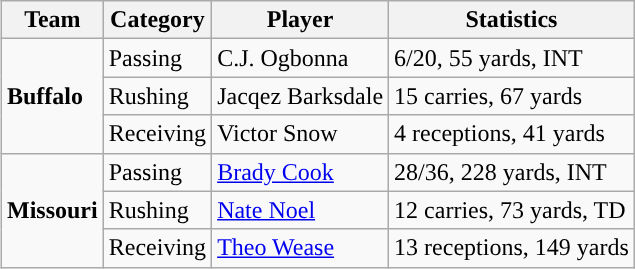<table class="wikitable" style="float: right;">
<tr>
<th>Team</th>
<th>Category</th>
<th>Player</th>
<th>Statistics</th>
</tr>
<tr>
<td rowspan=3><strong>Buffalo</strong></td>
<td>Passing</td>
<td>C.J. Ogbonna</td>
<td>6/20, 55 yards, INT</td>
</tr>
<tr>
<td>Rushing</td>
<td>Jacqez Barksdale</td>
<td>15 carries, 67 yards</td>
</tr>
<tr>
<td>Receiving</td>
<td>Victor Snow</td>
<td>4 receptions, 41 yards</td>
</tr>
<tr>
<td rowspan=3><strong>Missouri</strong></td>
<td>Passing</td>
<td><a href='#'>Brady Cook</a></td>
<td>28/36, 228 yards, INT</td>
</tr>
<tr>
<td>Rushing</td>
<td><a href='#'>Nate Noel</a></td>
<td>12 carries, 73 yards, TD</td>
</tr>
<tr>
<td>Receiving</td>
<td><a href='#'>Theo Wease</a></td>
<td>13 receptions, 149 yards</td>
</tr>
</table>
